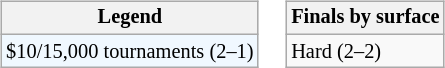<table>
<tr valign=top>
<td><br><table class=wikitable style="font-size:85%">
<tr>
<th>Legend</th>
</tr>
<tr style="background:#f0f8ff;">
<td>$10/15,000 tournaments (2–1)</td>
</tr>
</table>
</td>
<td><br><table class=wikitable style="font-size:85%">
<tr>
<th>Finals by surface</th>
</tr>
<tr>
<td>Hard (2–2)</td>
</tr>
</table>
</td>
</tr>
</table>
